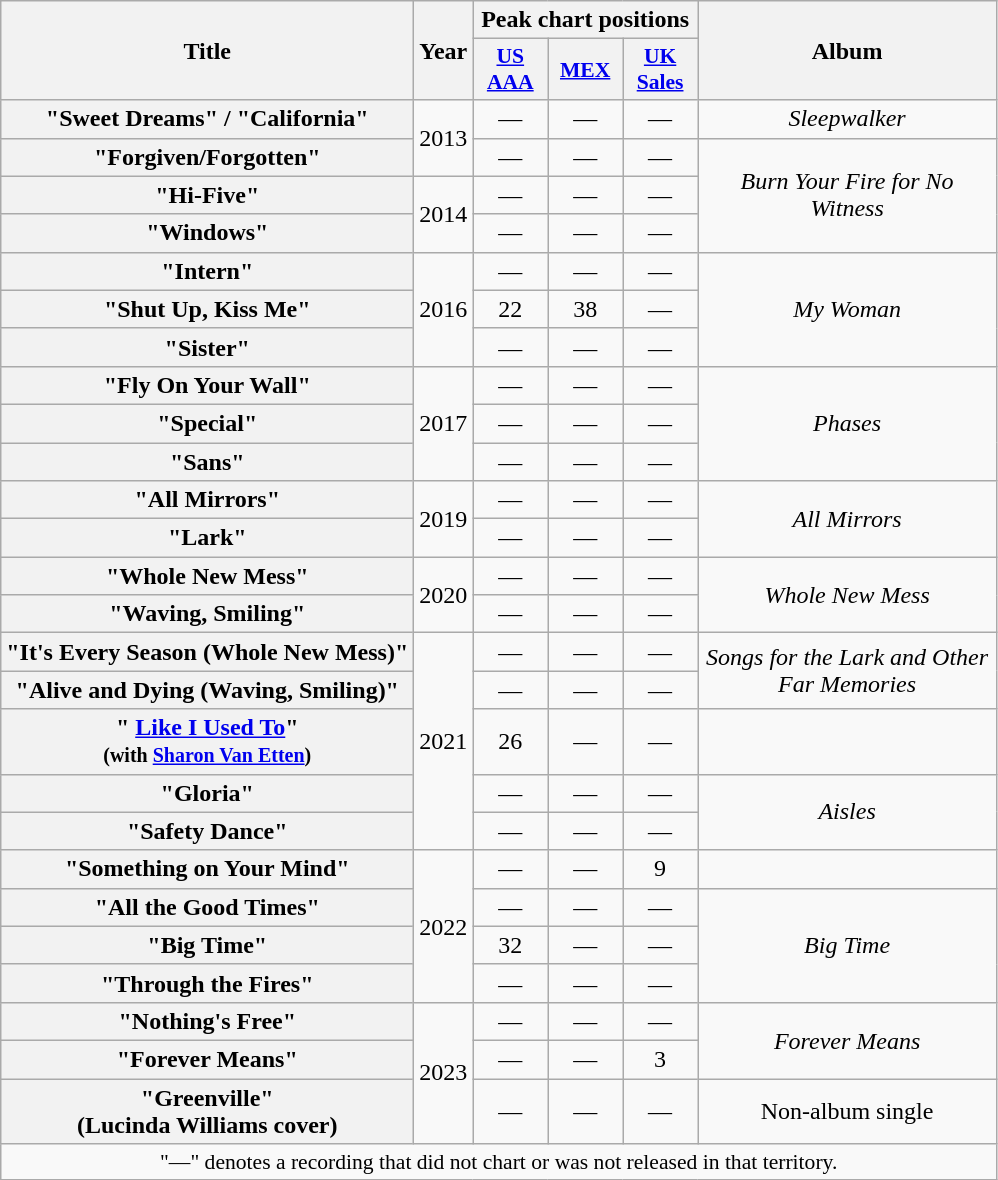<table class="wikitable plainrowheaders" style="text-align:center;">
<tr>
<th rowspan="2" scope="col">Title</th>
<th rowspan="2" scope="col">Year</th>
<th scope="col" colspan="3">Peak chart positions</th>
<th rowspan="2" scope="col" style="width:12em;">Album</th>
</tr>
<tr>
<th scope="col" style="width:3em;font-size:90%;"><a href='#'>US<br> AAA</a><br></th>
<th scope="col" style="width:3em;font-size:90%;"><a href='#'>MEX</a><br></th>
<th scope="col" style="width:3em;font-size:90%;"><a href='#'>UK<br>Sales</a><br></th>
</tr>
<tr>
<th scope="row">"Sweet Dreams" / "California"</th>
<td rowspan="2">2013</td>
<td>—</td>
<td>—</td>
<td>—</td>
<td><em>Sleepwalker</em></td>
</tr>
<tr>
<th scope="row">"Forgiven/Forgotten"</th>
<td>—</td>
<td>—</td>
<td>—</td>
<td rowspan="3"><em>Burn Your Fire for No Witness</em></td>
</tr>
<tr>
<th scope="row">"Hi-Five"</th>
<td rowspan="2">2014</td>
<td>—</td>
<td>—</td>
<td>—</td>
</tr>
<tr>
<th scope="row">"Windows"</th>
<td>—</td>
<td>—</td>
<td>—</td>
</tr>
<tr>
<th scope="row">"Intern"</th>
<td rowspan="3">2016</td>
<td>—</td>
<td>—</td>
<td>—</td>
<td rowspan="3"><em>My Woman</em></td>
</tr>
<tr>
<th scope="row">"Shut Up, Kiss Me"</th>
<td>22</td>
<td>38</td>
<td>—</td>
</tr>
<tr>
<th scope="row">"Sister"</th>
<td>—</td>
<td>—</td>
<td>—</td>
</tr>
<tr>
<th scope="row">"Fly On Your Wall"</th>
<td rowspan="3">2017</td>
<td>—</td>
<td>—</td>
<td>—</td>
<td rowspan="3"><em>Phases</em></td>
</tr>
<tr>
<th scope="row">"Special"</th>
<td>—</td>
<td>—</td>
<td>—</td>
</tr>
<tr>
<th scope="row">"Sans"</th>
<td>—</td>
<td>—</td>
<td>—</td>
</tr>
<tr>
<th scope="row">"All Mirrors"</th>
<td rowspan="2">2019</td>
<td>—</td>
<td>—</td>
<td>—</td>
<td rowspan="2"><em>All Mirrors</em></td>
</tr>
<tr>
<th scope="row">"Lark"</th>
<td>—</td>
<td>—</td>
<td>—</td>
</tr>
<tr>
<th scope="row">"Whole New Mess"</th>
<td rowspan="2">2020</td>
<td>—</td>
<td>—</td>
<td>—</td>
<td rowspan="2"><em>Whole New Mess</em></td>
</tr>
<tr>
<th scope="row">"Waving, Smiling"</th>
<td>—</td>
<td>—</td>
<td>—</td>
</tr>
<tr>
<th scope="row">"It's Every Season (Whole New Mess)"</th>
<td rowspan="5">2021</td>
<td>—</td>
<td>—</td>
<td>—</td>
<td rowspan="2"><em>Songs for the Lark and Other Far Memories</em></td>
</tr>
<tr>
<th scope="row">"Alive and Dying (Waving, Smiling)"</th>
<td>—</td>
<td>—</td>
<td>—</td>
</tr>
<tr>
<th scope="row">" <a href='#'>Like I Used To</a>" <br><small>(with <a href='#'>Sharon Van Etten</a>)</small></th>
<td>26</td>
<td>—</td>
<td>—</td>
<td></td>
</tr>
<tr>
<th scope="row">"Gloria"</th>
<td>—</td>
<td>—</td>
<td>—</td>
<td rowspan="2"><em>Aisles</em></td>
</tr>
<tr>
<th scope="row">"Safety Dance"</th>
<td>—</td>
<td>—</td>
<td>—</td>
</tr>
<tr>
<th scope="row">"Something on Your Mind"</th>
<td rowspan="4">2022</td>
<td>—</td>
<td>—</td>
<td>9</td>
<td></td>
</tr>
<tr>
<th scope="row">"All the Good Times"</th>
<td>—</td>
<td>—</td>
<td>—</td>
<td rowspan="3"><em>Big Time</em></td>
</tr>
<tr>
<th scope="row">"Big Time"<br></th>
<td>32</td>
<td>—</td>
<td>—</td>
</tr>
<tr>
<th scope="row">"Through the Fires"</th>
<td>—</td>
<td>—</td>
<td>—</td>
</tr>
<tr>
<th scope="row">"Nothing's Free"</th>
<td rowspan="3">2023</td>
<td>—</td>
<td>—</td>
<td>—</td>
<td rowspan="2"><em>Forever Means</em></td>
</tr>
<tr>
<th scope="row">"Forever Means"</th>
<td>—</td>
<td>—</td>
<td>3</td>
</tr>
<tr>
<th>"Greenville"<br>(Lucinda Williams cover)</th>
<td>—</td>
<td>—</td>
<td>—</td>
<td>Non-album single</td>
</tr>
<tr>
<td colspan="6" style="font-size:90%">"—" denotes a recording that did not chart or was not released in that territory.</td>
</tr>
</table>
